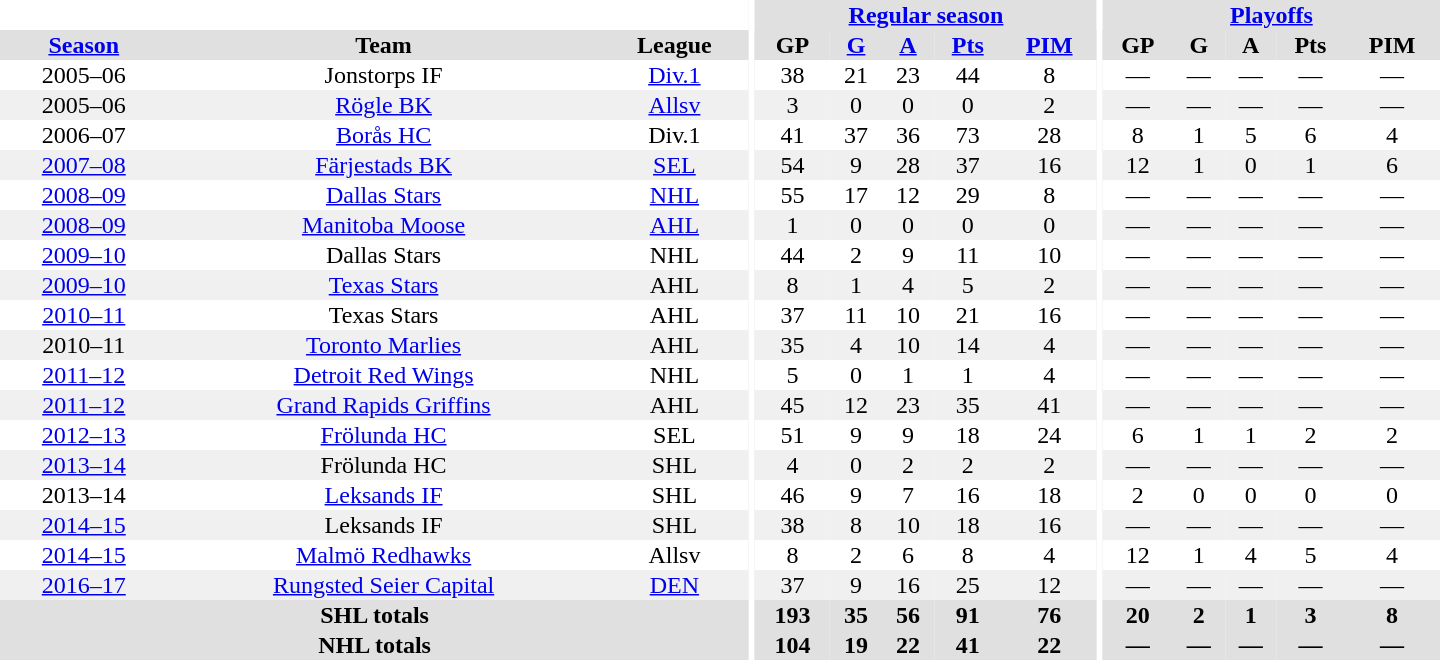<table border="0" cellpadding="1" cellspacing="0" style="text-align:center; width:60em">
<tr bgcolor="#e0e0e0">
<th colspan="3" bgcolor="#ffffff"></th>
<th rowspan="99" bgcolor="#ffffff"></th>
<th colspan="5"><a href='#'>Regular season</a></th>
<th rowspan="99" bgcolor="#ffffff"></th>
<th colspan="5"><a href='#'>Playoffs</a></th>
</tr>
<tr bgcolor="#e0e0e0">
<th><a href='#'>Season</a></th>
<th>Team</th>
<th>League</th>
<th>GP</th>
<th><a href='#'>G</a></th>
<th><a href='#'>A</a></th>
<th><a href='#'>Pts</a></th>
<th><a href='#'>PIM</a></th>
<th>GP</th>
<th>G</th>
<th>A</th>
<th>Pts</th>
<th>PIM</th>
</tr>
<tr ALIGN="center">
<td>2005–06</td>
<td>Jonstorps IF</td>
<td><a href='#'>Div.1</a></td>
<td>38</td>
<td>21</td>
<td>23</td>
<td>44</td>
<td>8</td>
<td>—</td>
<td>—</td>
<td>—</td>
<td>—</td>
<td>—</td>
</tr>
<tr ALIGN="center" bgcolor="#f0f0f0">
<td>2005–06</td>
<td><a href='#'>Rögle BK</a></td>
<td><a href='#'>Allsv</a></td>
<td>3</td>
<td>0</td>
<td>0</td>
<td>0</td>
<td>2</td>
<td>—</td>
<td>—</td>
<td>—</td>
<td>—</td>
<td>—</td>
</tr>
<tr ALIGN="center">
<td>2006–07</td>
<td><a href='#'>Borås HC</a></td>
<td>Div.1</td>
<td>41</td>
<td>37</td>
<td>36</td>
<td>73</td>
<td>28</td>
<td>8</td>
<td>1</td>
<td>5</td>
<td>6</td>
<td>4</td>
</tr>
<tr ALIGN="center" bgcolor="#f0f0f0">
<td><a href='#'>2007–08</a></td>
<td><a href='#'>Färjestads BK</a></td>
<td><a href='#'>SEL</a></td>
<td>54</td>
<td>9</td>
<td>28</td>
<td>37</td>
<td>16</td>
<td>12</td>
<td>1</td>
<td>0</td>
<td>1</td>
<td>6</td>
</tr>
<tr ALIGN="center">
<td><a href='#'>2008–09</a></td>
<td><a href='#'>Dallas Stars</a></td>
<td><a href='#'>NHL</a></td>
<td>55</td>
<td>17</td>
<td>12</td>
<td>29</td>
<td>8</td>
<td>—</td>
<td>—</td>
<td>—</td>
<td>—</td>
<td>—</td>
</tr>
<tr ALIGN="center" bgcolor="#f0f0f0">
<td><a href='#'>2008–09</a></td>
<td><a href='#'>Manitoba Moose</a></td>
<td><a href='#'>AHL</a></td>
<td>1</td>
<td>0</td>
<td>0</td>
<td>0</td>
<td>0</td>
<td>—</td>
<td>—</td>
<td>—</td>
<td>—</td>
<td>—</td>
</tr>
<tr ALIGN="center">
<td><a href='#'>2009–10</a></td>
<td>Dallas Stars</td>
<td>NHL</td>
<td>44</td>
<td>2</td>
<td>9</td>
<td>11</td>
<td>10</td>
<td>—</td>
<td>—</td>
<td>—</td>
<td>—</td>
<td>—</td>
</tr>
<tr ALIGN="center" bgcolor="#f0f0f0">
<td><a href='#'>2009–10</a></td>
<td><a href='#'>Texas Stars</a></td>
<td>AHL</td>
<td>8</td>
<td>1</td>
<td>4</td>
<td>5</td>
<td>2</td>
<td>—</td>
<td>—</td>
<td>—</td>
<td>—</td>
<td>—</td>
</tr>
<tr ALIGN="center">
<td><a href='#'>2010–11</a></td>
<td>Texas Stars</td>
<td>AHL</td>
<td>37</td>
<td>11</td>
<td>10</td>
<td>21</td>
<td>16</td>
<td>—</td>
<td>—</td>
<td>—</td>
<td>—</td>
<td>—</td>
</tr>
<tr ALIGN="center" bgcolor="#f0f0f0">
<td>2010–11</td>
<td><a href='#'>Toronto Marlies</a></td>
<td>AHL</td>
<td>35</td>
<td>4</td>
<td>10</td>
<td>14</td>
<td>4</td>
<td>—</td>
<td>—</td>
<td>—</td>
<td>—</td>
<td>—</td>
</tr>
<tr ALIGN="center">
<td><a href='#'>2011–12</a></td>
<td><a href='#'>Detroit Red Wings</a></td>
<td>NHL</td>
<td>5</td>
<td>0</td>
<td>1</td>
<td>1</td>
<td>4</td>
<td>—</td>
<td>—</td>
<td>—</td>
<td>—</td>
<td>—</td>
</tr>
<tr ALIGN="center" bgcolor="#f0f0f0">
<td><a href='#'>2011–12</a></td>
<td><a href='#'>Grand Rapids Griffins</a></td>
<td>AHL</td>
<td>45</td>
<td>12</td>
<td>23</td>
<td>35</td>
<td>41</td>
<td>—</td>
<td>—</td>
<td>—</td>
<td>—</td>
<td>—</td>
</tr>
<tr ALIGN="center">
<td><a href='#'>2012–13</a></td>
<td><a href='#'>Frölunda HC</a></td>
<td>SEL</td>
<td>51</td>
<td>9</td>
<td>9</td>
<td>18</td>
<td>24</td>
<td>6</td>
<td>1</td>
<td>1</td>
<td>2</td>
<td>2</td>
</tr>
<tr ALIGN="center" bgcolor="#f0f0f0">
<td><a href='#'>2013–14</a></td>
<td>Frölunda HC</td>
<td>SHL</td>
<td>4</td>
<td>0</td>
<td>2</td>
<td>2</td>
<td>2</td>
<td>—</td>
<td>—</td>
<td>—</td>
<td>—</td>
<td>—</td>
</tr>
<tr ALIGN="center">
<td>2013–14</td>
<td><a href='#'>Leksands IF</a></td>
<td>SHL</td>
<td>46</td>
<td>9</td>
<td>7</td>
<td>16</td>
<td>18</td>
<td>2</td>
<td>0</td>
<td>0</td>
<td>0</td>
<td>0</td>
</tr>
<tr ALIGN="center" bgcolor="#f0f0f0">
<td><a href='#'>2014–15</a></td>
<td>Leksands IF</td>
<td>SHL</td>
<td>38</td>
<td>8</td>
<td>10</td>
<td>18</td>
<td>16</td>
<td>—</td>
<td>—</td>
<td>—</td>
<td>—</td>
<td>—</td>
</tr>
<tr ALIGN="center">
<td><a href='#'>2014–15</a></td>
<td><a href='#'>Malmö Redhawks</a></td>
<td>Allsv</td>
<td>8</td>
<td>2</td>
<td>6</td>
<td>8</td>
<td>4</td>
<td>12</td>
<td>1</td>
<td>4</td>
<td>5</td>
<td>4</td>
</tr>
<tr ALIGN="center" bgcolor="#f0f0f0">
<td><a href='#'>2016–17</a></td>
<td><a href='#'>Rungsted Seier Capital</a></td>
<td><a href='#'>DEN</a></td>
<td>37</td>
<td>9</td>
<td>16</td>
<td>25</td>
<td>12</td>
<td>—</td>
<td>—</td>
<td>—</td>
<td>—</td>
<td>—</td>
</tr>
<tr bgcolor="#e0e0e0">
<th colspan="3">SHL totals</th>
<th>193</th>
<th>35</th>
<th>56</th>
<th>91</th>
<th>76</th>
<th>20</th>
<th>2</th>
<th>1</th>
<th>3</th>
<th>8</th>
</tr>
<tr bgcolor="#e0e0e0">
<th colspan="3">NHL totals</th>
<th>104</th>
<th>19</th>
<th>22</th>
<th>41</th>
<th>22</th>
<th>—</th>
<th>—</th>
<th>—</th>
<th>—</th>
<th>—</th>
</tr>
</table>
